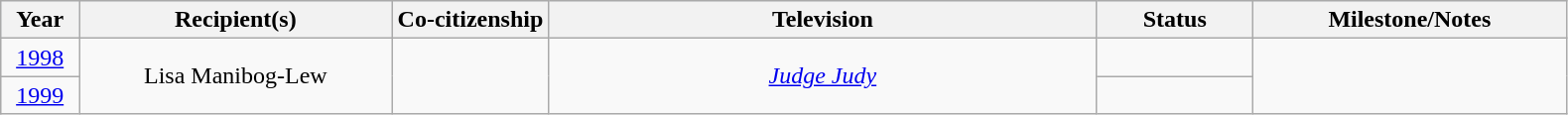<table class="wikitable" style="text-align: center">
<tr style="background:#ebf5ff;">
<th width="5%">Year</th>
<th width="20%">Recipient(s)</th>
<th width="10%">Co-citizenship</th>
<th width="35%">Television</th>
<th width="10%">Status</th>
<th width="20%">Milestone/Notes</th>
</tr>
<tr>
<td><a href='#'>1998</a></td>
<td rowspan="2">Lisa Manibog-Lew</td>
<td rowspan="2"></td>
<td rowspan="2"><em><a href='#'>Judge Judy</a></em></td>
<td></td>
<td rowspan="2"></td>
</tr>
<tr>
<td><a href='#'>1999</a></td>
<td></td>
</tr>
</table>
